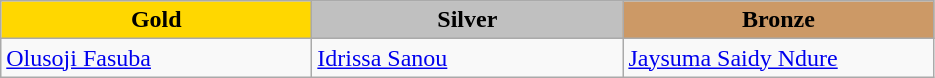<table class="wikitable" style="text-align:left">
<tr align="center">
<td width=200 bgcolor=gold><strong>Gold</strong></td>
<td width=200 bgcolor=silver><strong>Silver</strong></td>
<td width=200 bgcolor=CC9966><strong>Bronze</strong></td>
</tr>
<tr>
<td><a href='#'>Olusoji Fasuba</a><br><em></em></td>
<td><a href='#'>Idrissa Sanou</a><br><em></em></td>
<td><a href='#'>Jaysuma Saidy Ndure</a><br><em></em></td>
</tr>
</table>
